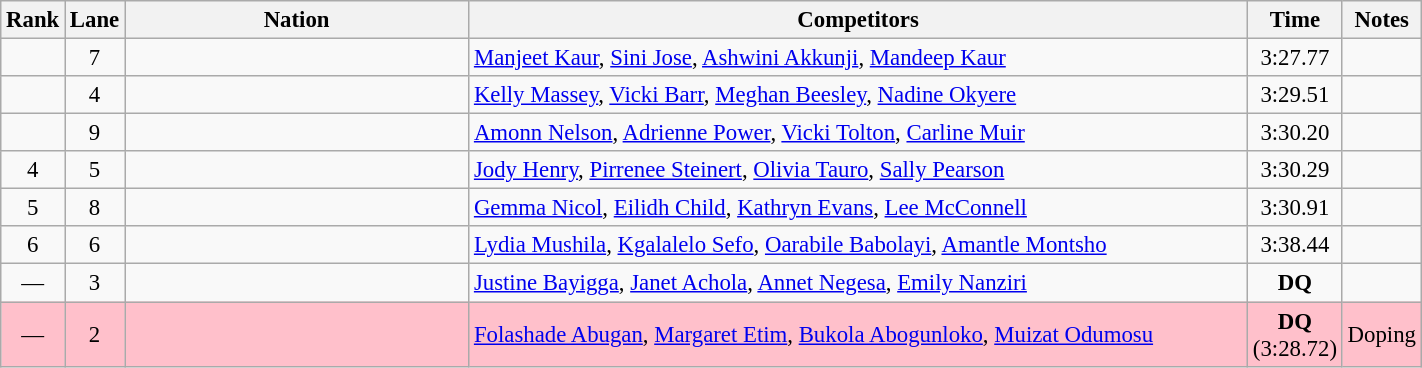<table class="wikitable sortable" width=75% style="text-align:center; font-size:95%">
<tr>
<th width=15>Rank</th>
<th width=15>Lane</th>
<th width=300>Nation</th>
<th width=700>Competitors</th>
<th width=15>Time</th>
<th width=15>Notes</th>
</tr>
<tr>
<td></td>
<td>7</td>
<td align=left></td>
<td align=left><a href='#'>Manjeet Kaur</a>, <a href='#'>Sini Jose</a>, <a href='#'>Ashwini Akkunji</a>, <a href='#'>Mandeep Kaur</a></td>
<td>3:27.77</td>
<td></td>
</tr>
<tr>
<td></td>
<td>4</td>
<td align=left></td>
<td align=left><a href='#'>Kelly Massey</a>, <a href='#'>Vicki Barr</a>, <a href='#'>Meghan Beesley</a>, <a href='#'>Nadine Okyere</a></td>
<td>3:29.51</td>
<td></td>
</tr>
<tr>
<td></td>
<td>9</td>
<td align=left></td>
<td align=left><a href='#'>Amonn Nelson</a>, <a href='#'>Adrienne Power</a>, <a href='#'>Vicki Tolton</a>, <a href='#'>Carline Muir</a></td>
<td>3:30.20</td>
<td></td>
</tr>
<tr>
<td>4</td>
<td>5</td>
<td align=left></td>
<td align=left><a href='#'>Jody Henry</a>, <a href='#'>Pirrenee Steinert</a>, <a href='#'>Olivia Tauro</a>, <a href='#'>Sally Pearson</a></td>
<td>3:30.29</td>
<td></td>
</tr>
<tr>
<td>5</td>
<td>8</td>
<td align=left></td>
<td align=left><a href='#'>Gemma Nicol</a>, <a href='#'>Eilidh Child</a>, <a href='#'>Kathryn Evans</a>, <a href='#'>Lee McConnell</a></td>
<td>3:30.91</td>
<td></td>
</tr>
<tr>
<td>6</td>
<td>6</td>
<td align=left></td>
<td align=left><a href='#'>Lydia Mushila</a>, <a href='#'>Kgalalelo Sefo</a>, <a href='#'>Oarabile Babolayi</a>, <a href='#'>Amantle Montsho</a></td>
<td>3:38.44</td>
<td></td>
</tr>
<tr>
<td>—</td>
<td>3</td>
<td align=left></td>
<td align=left><a href='#'>Justine Bayigga</a>, <a href='#'>Janet Achola</a>, <a href='#'>Annet Negesa</a>, <a href='#'>Emily Nanziri</a></td>
<td><strong>DQ</strong></td>
<td></td>
</tr>
<tr bgcolor=pink>
<td>—</td>
<td>2</td>
<td align=left></td>
<td align=left><a href='#'>Folashade Abugan</a>, <a href='#'>Margaret Etim</a>, <a href='#'>Bukola Abogunloko</a>, <a href='#'>Muizat Odumosu</a></td>
<td><strong>DQ</strong> (3:28.72)</td>
<td>Doping</td>
</tr>
</table>
